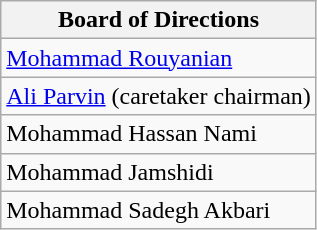<table class="wikitable" "align: right;">
<tr>
<th>Board of Directions</th>
</tr>
<tr>
<td> <a href='#'>Mohammad Rouyanian</a></td>
</tr>
<tr>
<td> <a href='#'>Ali Parvin</a> (caretaker chairman)</td>
</tr>
<tr>
<td> Mohammad Hassan Nami</td>
</tr>
<tr>
<td> Mohammad Jamshidi</td>
</tr>
<tr>
<td> Mohammad Sadegh Akbari</td>
</tr>
</table>
